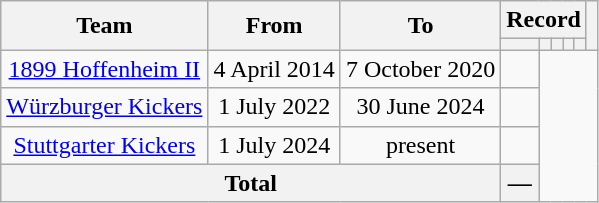<table class="wikitable" style="text-align: center">
<tr>
<th rowspan="2">Team</th>
<th rowspan="2">From</th>
<th rowspan="2">To</th>
<th colspan="5">Record</th>
<th rowspan="2"></th>
</tr>
<tr>
<th></th>
<th></th>
<th></th>
<th></th>
<th></th>
</tr>
<tr>
<td><a href='#'>1899 Hoffenheim II</a></td>
<td>4 April 2014</td>
<td>7 October 2020<br></td>
<td></td>
</tr>
<tr>
<td><a href='#'>Würzburger Kickers</a></td>
<td>1 July 2022</td>
<td>30 June 2024<br></td>
<td></td>
</tr>
<tr>
<td><a href='#'>Stuttgarter Kickers</a></td>
<td>1 July 2024</td>
<td>present<br></td>
<td></td>
</tr>
<tr>
<th colspan="3">Total<br></th>
<th>—</th>
</tr>
</table>
